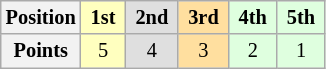<table class="wikitable" style="font-size:85%; text-align:center">
<tr>
<th>Position</th>
<td style="background:#ffffbf;"> <strong>1st</strong> </td>
<td style="background:#dfdfdf;"> <strong>2nd</strong> </td>
<td style="background:#ffdf9f;"> <strong>3rd</strong> </td>
<td style="background:#dfffdf;"> <strong>4th</strong> </td>
<td style="background:#dfffdf;"> <strong>5th</strong> </td>
</tr>
<tr>
<th>Points</th>
<td style="background:#ffffbf;">5</td>
<td style="background:#dfdfdf;">4</td>
<td style="background:#ffdf9f;">3</td>
<td style="background:#dfffdf;">2</td>
<td style="background:#dfffdf;">1</td>
</tr>
</table>
